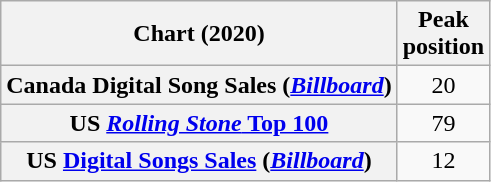<table class="wikitable sortable plainrowheaders">
<tr>
<th scope="col">Chart (2020)</th>
<th scope="col">Peak<br>position</th>
</tr>
<tr>
<th scope="row">Canada Digital Song Sales (<em><a href='#'>Billboard</a></em>)</th>
<td align="center">20</td>
</tr>
<tr>
<th scope="row">US <a href='#'><em>Rolling Stone</em> Top 100</a></th>
<td align="center">79</td>
</tr>
<tr>
<th scope="row">US <a href='#'>Digital Songs Sales</a> (<em><a href='#'>Billboard</a></em>)</th>
<td align="center">12</td>
</tr>
</table>
